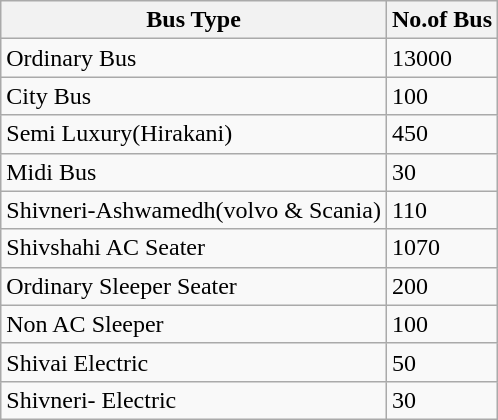<table class="wikitable">
<tr>
<th>Bus Type</th>
<th>No.of Bus</th>
</tr>
<tr>
<td>Ordinary Bus</td>
<td>13000</td>
</tr>
<tr>
<td>City Bus</td>
<td>100</td>
</tr>
<tr>
<td>Semi Luxury(Hirakani)</td>
<td>450</td>
</tr>
<tr>
<td>Midi Bus</td>
<td>30</td>
</tr>
<tr>
<td>Shivneri-Ashwamedh(volvo & Scania)</td>
<td>110</td>
</tr>
<tr>
<td>Shivshahi AC Seater</td>
<td>1070</td>
</tr>
<tr>
<td>Ordinary Sleeper Seater</td>
<td>200</td>
</tr>
<tr>
<td>Non AC Sleeper</td>
<td>100</td>
</tr>
<tr>
<td>Shivai Electric</td>
<td>50</td>
</tr>
<tr>
<td>Shivneri- Electric</td>
<td>30</td>
</tr>
</table>
